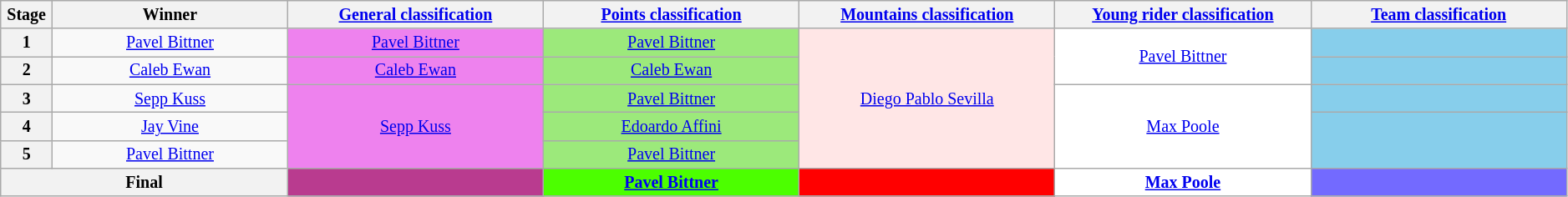<table class="wikitable" style="text-align: center; font-size:smaller;">
<tr>
<th scope="col" style="width:1%;">Stage</th>
<th scope="col" style="width:11.5%;">Winner</th>
<th scope="col" style="width:12.5%;"><a href='#'>General classification</a><br></th>
<th scope="col" style="width:12.5%;"><a href='#'>Points classification</a><br></th>
<th scope="col" style="width:12.5%;"><a href='#'>Mountains classification</a><br></th>
<th scope="col" style="width:12.5%;"><a href='#'>Young rider classification</a><br></th>
<th scope="col" style="width:12.5%;"><a href='#'>Team classification</a></th>
</tr>
<tr>
<th>1</th>
<td><a href='#'>Pavel Bittner</a></td>
<td style="background:violet"><a href='#'>Pavel Bittner</a></td>
<td style="background:#9CE97B;"><a href='#'>Pavel Bittner</a></td>
<td rowspan="5" style="background:#FFE6E6;"><a href='#'>Diego Pablo Sevilla</a></td>
<td rowspan="2" style="background:white;"><a href='#'>Pavel Bittner</a></td>
<td style="background:skyblue;"></td>
</tr>
<tr>
<th>2</th>
<td><a href='#'>Caleb Ewan</a></td>
<td style="background:violet"><a href='#'>Caleb Ewan</a></td>
<td style="background:#9CE97B;"><a href='#'>Caleb Ewan</a></td>
<td style="background:skyblue;"></td>
</tr>
<tr>
<th>3</th>
<td><a href='#'>Sepp Kuss</a></td>
<td rowspan="3" style="background:violet"><a href='#'>Sepp Kuss</a></td>
<td style="background:#9CE97B;"><a href='#'>Pavel Bittner</a></td>
<td rowspan="3" style="background:white;"><a href='#'>Max Poole</a></td>
<td style="background:skyblue;"></td>
</tr>
<tr>
<th>4</th>
<td><a href='#'>Jay Vine</a></td>
<td style="background:#9CE97B;"><a href='#'>Edoardo Affini</a></td>
<td rowspan="2" style="background:skyblue;"></td>
</tr>
<tr>
<th>5</th>
<td><a href='#'>Pavel Bittner</a></td>
<td style="background:#9CE97B;"><a href='#'>Pavel Bittner</a></td>
</tr>
<tr>
<th colspan="2">Final</th>
<th style="background:#B93B8F;"></th>
<th style="background:#4CFF00;"><a href='#'>Pavel Bittner</a></th>
<th style="background:red;"></th>
<th style="background:white;"><a href='#'>Max Poole</a></th>
<th style="background:#736aff;"></th>
</tr>
</table>
